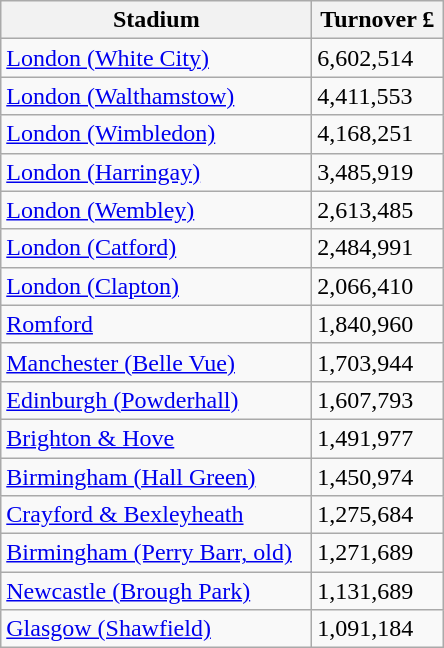<table class="wikitable">
<tr>
<th width=200>Stadium</th>
<th width=80>Turnover £</th>
</tr>
<tr>
<td><a href='#'>London (White City)</a></td>
<td>6,602,514</td>
</tr>
<tr>
<td><a href='#'>London (Walthamstow)</a></td>
<td>4,411,553</td>
</tr>
<tr>
<td><a href='#'>London (Wimbledon)</a></td>
<td>4,168,251</td>
</tr>
<tr>
<td><a href='#'>London (Harringay)</a></td>
<td>3,485,919</td>
</tr>
<tr>
<td><a href='#'>London (Wembley)</a></td>
<td>2,613,485</td>
</tr>
<tr>
<td><a href='#'>London (Catford)</a></td>
<td>2,484,991</td>
</tr>
<tr>
<td><a href='#'>London (Clapton)</a></td>
<td>2,066,410</td>
</tr>
<tr>
<td><a href='#'>Romford</a></td>
<td>1,840,960</td>
</tr>
<tr>
<td><a href='#'>Manchester (Belle Vue)</a></td>
<td>1,703,944</td>
</tr>
<tr>
<td><a href='#'>Edinburgh (Powderhall)</a></td>
<td>1,607,793</td>
</tr>
<tr>
<td><a href='#'>Brighton & Hove</a></td>
<td>1,491,977</td>
</tr>
<tr>
<td><a href='#'>Birmingham (Hall Green)</a></td>
<td>1,450,974</td>
</tr>
<tr>
<td><a href='#'>Crayford & Bexleyheath</a></td>
<td>1,275,684</td>
</tr>
<tr>
<td><a href='#'>Birmingham (Perry Barr, old)</a></td>
<td>1,271,689</td>
</tr>
<tr>
<td><a href='#'>Newcastle (Brough Park)</a></td>
<td>1,131,689</td>
</tr>
<tr>
<td><a href='#'>Glasgow (Shawfield)</a></td>
<td>1,091,184</td>
</tr>
</table>
